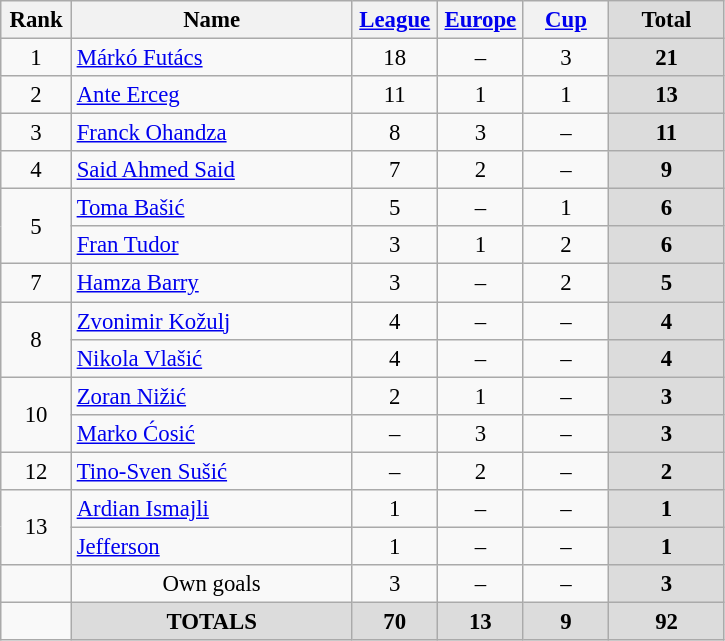<table class="wikitable" style="font-size: 95%; text-align: center;">
<tr>
<th width=40>Rank</th>
<th width=180>Name</th>
<th width=50><a href='#'>League</a></th>
<th width=50><a href='#'>Europe</a></th>
<th width=50><a href='#'>Cup</a></th>
<th width=70 style="background: #DCDCDC">Total</th>
</tr>
<tr>
<td rowspan=1>1</td>
<td style="text-align:left;"> <a href='#'>Márkó Futács</a></td>
<td>18</td>
<td>–</td>
<td>3</td>
<th style="background: #DCDCDC">21</th>
</tr>
<tr>
<td rowspan=1>2</td>
<td style="text-align:left;"> <a href='#'>Ante Erceg</a></td>
<td>11</td>
<td>1</td>
<td>1</td>
<th style="background: #DCDCDC">13</th>
</tr>
<tr>
<td rowspan=1>3</td>
<td style="text-align:left;"> <a href='#'>Franck Ohandza</a></td>
<td>8</td>
<td>3</td>
<td>–</td>
<th style="background: #DCDCDC">11</th>
</tr>
<tr>
<td rowspan=1>4</td>
<td style="text-align:left;"> <a href='#'>Said Ahmed Said</a></td>
<td>7</td>
<td>2</td>
<td>–</td>
<th style="background: #DCDCDC">9</th>
</tr>
<tr>
<td rowspan=2>5</td>
<td style="text-align:left;"> <a href='#'>Toma Bašić</a></td>
<td>5</td>
<td>–</td>
<td>1</td>
<th style="background: #DCDCDC">6</th>
</tr>
<tr>
<td style="text-align:left;"> <a href='#'>Fran Tudor</a></td>
<td>3</td>
<td>1</td>
<td>2</td>
<th style="background: #DCDCDC">6</th>
</tr>
<tr>
<td rowspan=1>7</td>
<td style="text-align:left;"> <a href='#'>Hamza Barry</a></td>
<td>3</td>
<td>–</td>
<td>2</td>
<th style="background: #DCDCDC">5</th>
</tr>
<tr>
<td rowspan=2>8</td>
<td style="text-align:left;"> <a href='#'>Zvonimir Kožulj</a></td>
<td>4</td>
<td>–</td>
<td>–</td>
<th style="background: #DCDCDC">4</th>
</tr>
<tr>
<td style="text-align:left;"> <a href='#'>Nikola Vlašić</a></td>
<td>4</td>
<td>–</td>
<td>–</td>
<th style="background: #DCDCDC">4</th>
</tr>
<tr>
<td rowspan=2>10</td>
<td style="text-align:left;"> <a href='#'>Zoran Nižić</a></td>
<td>2</td>
<td>1</td>
<td>–</td>
<th style="background: #DCDCDC">3</th>
</tr>
<tr>
<td style="text-align:left;"> <a href='#'>Marko Ćosić</a></td>
<td>–</td>
<td>3</td>
<td>–</td>
<th style="background: #DCDCDC">3</th>
</tr>
<tr>
<td rowspan=1>12</td>
<td style="text-align:left;"> <a href='#'>Tino-Sven Sušić</a></td>
<td>–</td>
<td>2</td>
<td>–</td>
<th style="background: #DCDCDC">2</th>
</tr>
<tr>
<td rowspan=2>13</td>
<td style="text-align:left;"> <a href='#'>Ardian Ismajli</a></td>
<td>1</td>
<td>–</td>
<td>–</td>
<th style="background: #DCDCDC">1</th>
</tr>
<tr>
<td style="text-align:left;"> <a href='#'>Jefferson</a></td>
<td>1</td>
<td>–</td>
<td>–</td>
<th style="background: #DCDCDC">1</th>
</tr>
<tr>
<td></td>
<td style="text-align:center;">Own goals</td>
<td>3</td>
<td>–</td>
<td>–</td>
<th style="background: #DCDCDC">3</th>
</tr>
<tr>
<td></td>
<th style="background: #DCDCDC">TOTALS</th>
<th style="background: #DCDCDC">70</th>
<th style="background: #DCDCDC">13</th>
<th style="background: #DCDCDC">9</th>
<th style="background: #DCDCDC">92</th>
</tr>
</table>
